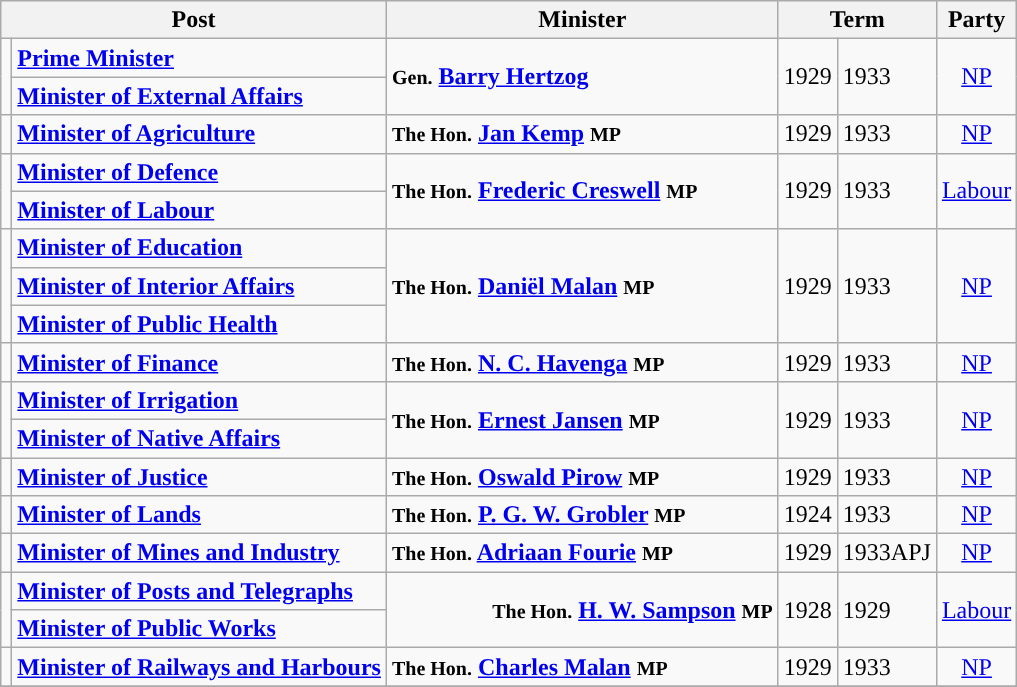<table class="wikitable">
<tr>
<th colspan=2>Post</th>
<th>Minister</th>
<th colspan=2>Term</th>
<th>Party</th>
</tr>
<tr>
<td rowspan=2 style="background-color: "></td>
<td><strong><a href='#'>Prime Minister</a></strong></td>
<td rowspan=2> <strong><small>Gen.</small> <a href='#'>Barry Hertzog</a></strong></td>
<td rowspan=2>1929</td>
<td rowspan=2>1933</td>
<td rowspan=2 align=center><a href='#'>NP</a></td>
</tr>
<tr>
<td><strong><a href='#'>Minister of External Affairs</a></strong></td>
</tr>
<tr>
<td style="background-color: "></td>
<td><strong><a href='#'>Minister of Agriculture</a></strong></td>
<td> <strong><small>The Hon.</small> <a href='#'>Jan Kemp</a> <small>MP</small></strong></td>
<td>1929</td>
<td>1933</td>
<td align=center><a href='#'>NP</a></td>
</tr>
<tr>
<td rowspan=2 style="background-color: "></td>
<td><strong><a href='#'>Minister of Defence</a></strong></td>
<td rowspan=2> <strong><small>The Hon.</small> <a href='#'>Frederic Creswell</a> <small>MP</small></strong></td>
<td rowspan=2>1929</td>
<td rowspan=2>1933</td>
<td rowspan=2 align=center><a href='#'>Labour</a></td>
</tr>
<tr>
<td><strong><a href='#'>Minister of Labour</a></strong></td>
</tr>
<tr>
<td rowspan=3 style="background-color: "></td>
<td><strong><a href='#'>Minister of Education</a></strong></td>
<td rowspan=3> <strong><small>The Hon.</small> <a href='#'>Daniël Malan</a> <small>MP</small></strong></td>
<td rowspan=3>1929</td>
<td rowspan=3>1933</td>
<td rowspan=3 align=center><a href='#'>NP</a></td>
</tr>
<tr>
<td><strong><a href='#'>Minister of Interior Affairs</a></strong></td>
</tr>
<tr>
<td><strong><a href='#'>Minister of Public Health</a></strong></td>
</tr>
<tr>
<td style="background-color: "></td>
<td><strong><a href='#'>Minister of Finance</a></strong></td>
<td> <strong><small>The Hon.</small> <a href='#'>N. C. Havenga</a> <small>MP</small></strong></td>
<td>1929</td>
<td>1933</td>
<td align=center><a href='#'>NP</a></td>
</tr>
<tr>
<td rowspan=2 style="background-color: "></td>
<td><strong><a href='#'>Minister of Irrigation</a></strong></td>
<td rowspan=2> <strong><small>The Hon.</small> <a href='#'>Ernest Jansen</a> <small>MP</small></strong></td>
<td rowspan=2>1929</td>
<td rowspan=2>1933</td>
<td rowspan=2 align=center><a href='#'>NP</a></td>
</tr>
<tr>
<td><strong><a href='#'>Minister of Native Affairs</a></strong></td>
</tr>
<tr>
<td style="background-color: "></td>
<td><strong><a href='#'>Minister of Justice</a></strong></td>
<td> <strong><small>The Hon.</small> <a href='#'>Oswald Pirow</a> <small>MP</small></strong></td>
<td>1929</td>
<td>1933</td>
<td align=center><a href='#'>NP</a></td>
</tr>
<tr>
<td style="background-color: "></td>
<td><strong><a href='#'>Minister of Lands</a></strong></td>
<td> <strong><small>The Hon.</small> <a href='#'>P. G. W. Grobler</a> <small>MP</small></strong></td>
<td>1924</td>
<td>1933</td>
<td align=center><a href='#'>NP</a></td>
</tr>
<tr>
<td style="background-color: "></td>
<td><strong><a href='#'>Minister of Mines and Industry</a></strong></td>
<td> <strong><small>The Hon.</small> <a href='#'>Adriaan Fourie</a> <small>MP</small></strong></td>
<td>1929</td>
<td>1933APJ</td>
<td align=center><a href='#'>NP</a></td>
</tr>
<tr>
<td rowspan=2 style="background-color: "></td>
<td><strong><a href='#'>Minister of Posts and Telegraphs</a></strong></td>
<td rowspan=2 style="padding-left:70px"><strong><small>The Hon.</small> <a href='#'>H. W. Sampson</a> <small>MP</small></strong></td>
<td rowspan=2>1928</td>
<td rowspan=2>1929</td>
<td rowspan=2 align=center><a href='#'>Labour</a></td>
</tr>
<tr>
<td><strong><a href='#'>Minister of Public Works</a></strong></td>
</tr>
<tr>
<td style="background-color: "></td>
<td><strong><a href='#'>Minister of Railways and Harbours</a></strong></td>
<td> <strong><small>The Hon.</small> <a href='#'>Charles Malan</a> <small>MP</small></strong></td>
<td>1929</td>
<td>1933</td>
<td align=center><a href='#'>NP</a></td>
</tr>
<tr>
</tr>
</table>
